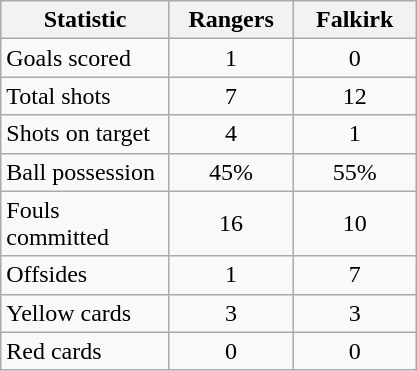<table class="wikitable" style="text-align: center">
<tr>
<th width=105>Statistic</th>
<th width=75>Rangers</th>
<th width=75>Falkirk</th>
</tr>
<tr>
<td align=left>Goals scored</td>
<td>1</td>
<td>0</td>
</tr>
<tr>
<td align=left>Total shots</td>
<td>7</td>
<td>12</td>
</tr>
<tr>
<td align=left>Shots on target</td>
<td>4</td>
<td>1</td>
</tr>
<tr>
<td align=left>Ball possession</td>
<td>45%</td>
<td>55%</td>
</tr>
<tr>
<td align=left>Fouls committed</td>
<td>16</td>
<td>10</td>
</tr>
<tr>
<td align=left>Offsides</td>
<td>1</td>
<td>7</td>
</tr>
<tr>
<td align=left>Yellow cards</td>
<td>3</td>
<td>3</td>
</tr>
<tr>
<td align=left>Red cards</td>
<td>0</td>
<td>0</td>
</tr>
</table>
